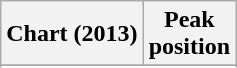<table class="wikitable sortable plainrowheaders" style="text-align:center">
<tr>
<th scope="col">Chart (2013)</th>
<th scope="col">Peak<br>position</th>
</tr>
<tr>
</tr>
<tr>
</tr>
</table>
